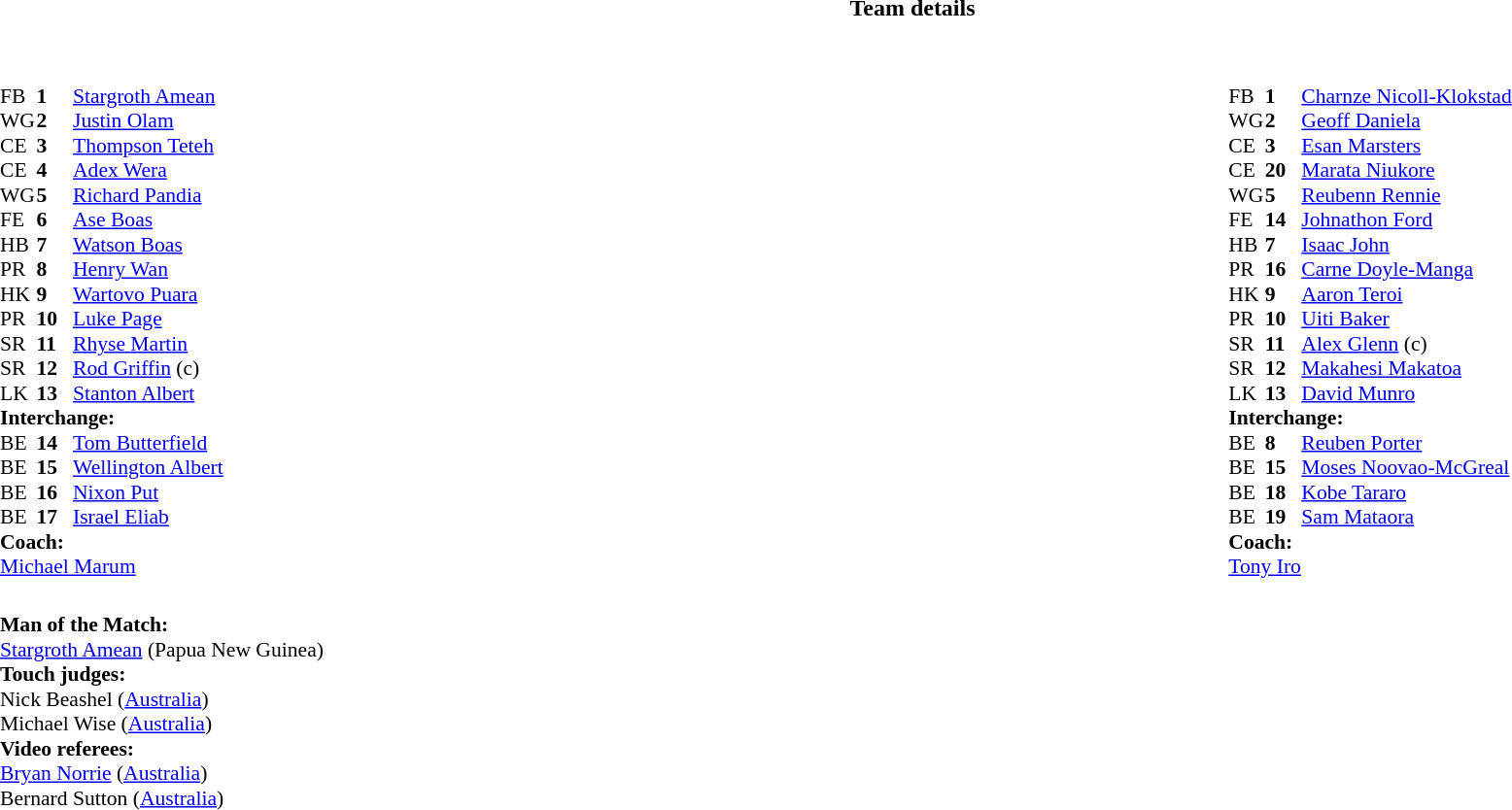<table border="0" width="100%" class="collapsible collapsed">
<tr>
<th>Team details</th>
</tr>
<tr>
<td><br><table width="100%">
<tr>
<td valign="top" width="50%"><br><table style="font-size: 90%" cellspacing="0" cellpadding="0">
<tr>
<th width="25"></th>
<th width="25"></th>
</tr>
<tr>
<td>FB</td>
<td><strong>1</strong></td>
<td><a href='#'>Stargroth Amean</a></td>
</tr>
<tr>
<td>WG</td>
<td><strong>2</strong></td>
<td><a href='#'>Justin Olam</a></td>
</tr>
<tr>
<td>CE</td>
<td><strong>3</strong></td>
<td><a href='#'>Thompson Teteh</a></td>
</tr>
<tr>
<td>CE</td>
<td><strong>4</strong></td>
<td><a href='#'>Adex Wera</a></td>
</tr>
<tr>
<td>WG</td>
<td><strong>5</strong></td>
<td><a href='#'>Richard Pandia</a></td>
</tr>
<tr>
<td>FE</td>
<td><strong>6</strong></td>
<td><a href='#'>Ase Boas</a></td>
</tr>
<tr>
<td>HB</td>
<td><strong>7</strong></td>
<td><a href='#'>Watson Boas</a></td>
</tr>
<tr>
<td>PR</td>
<td><strong>8</strong></td>
<td><a href='#'>Henry Wan</a></td>
</tr>
<tr>
<td>HK</td>
<td><strong>9</strong></td>
<td><a href='#'>Wartovo Puara</a></td>
</tr>
<tr>
<td>PR</td>
<td><strong>10</strong></td>
<td><a href='#'>Luke Page</a></td>
</tr>
<tr>
<td>SR</td>
<td><strong>11</strong></td>
<td><a href='#'>Rhyse Martin</a></td>
</tr>
<tr>
<td>SR</td>
<td><strong>12</strong></td>
<td><a href='#'>Rod Griffin</a> (c)</td>
</tr>
<tr>
<td>LK</td>
<td><strong>13</strong></td>
<td><a href='#'>Stanton Albert</a></td>
</tr>
<tr>
<td colspan=3><strong>Interchange:</strong></td>
</tr>
<tr>
<td>BE</td>
<td><strong>14</strong></td>
<td><a href='#'>Tom Butterfield</a></td>
</tr>
<tr>
<td>BE</td>
<td><strong>15</strong></td>
<td><a href='#'>Wellington Albert</a></td>
</tr>
<tr>
<td>BE</td>
<td><strong>16</strong></td>
<td><a href='#'>Nixon Put</a></td>
</tr>
<tr>
<td>BE</td>
<td><strong>17</strong></td>
<td><a href='#'>Israel Eliab</a></td>
</tr>
<tr>
<td colspan=3><strong>Coach:</strong></td>
</tr>
<tr>
<td colspan="3"> <a href='#'>Michael Marum</a></td>
</tr>
</table>
</td>
<td valign="top" width="50%"><br><table style="font-size: 90%" cellspacing="0" cellpadding="0" align="center">
<tr>
<th width="25"></th>
<th width="25"></th>
</tr>
<tr>
<td>FB</td>
<td><strong>1</strong></td>
<td><a href='#'>Charnze Nicoll-Klokstad</a></td>
</tr>
<tr>
<td>WG</td>
<td><strong>2</strong></td>
<td><a href='#'>Geoff Daniela</a></td>
</tr>
<tr>
<td>CE</td>
<td><strong>3</strong></td>
<td><a href='#'>Esan Marsters</a></td>
</tr>
<tr>
<td>CE</td>
<td><strong>20</strong></td>
<td><a href='#'>Marata Niukore</a></td>
</tr>
<tr>
<td>WG</td>
<td><strong>5</strong></td>
<td><a href='#'>Reubenn Rennie</a></td>
</tr>
<tr>
<td>FE</td>
<td><strong>14</strong></td>
<td><a href='#'>Johnathon Ford</a></td>
</tr>
<tr>
<td>HB</td>
<td><strong>7</strong></td>
<td><a href='#'>Isaac John</a></td>
</tr>
<tr>
<td>PR</td>
<td><strong>16</strong></td>
<td><a href='#'>Carne Doyle-Manga</a></td>
</tr>
<tr>
<td>HK</td>
<td><strong>9</strong></td>
<td><a href='#'>Aaron Teroi</a></td>
</tr>
<tr>
<td>PR</td>
<td><strong>10</strong></td>
<td><a href='#'>Uiti Baker</a></td>
</tr>
<tr>
<td>SR</td>
<td><strong>11</strong></td>
<td><a href='#'>Alex Glenn</a> (c)</td>
</tr>
<tr>
<td>SR</td>
<td><strong>12</strong></td>
<td><a href='#'>Makahesi Makatoa</a></td>
</tr>
<tr>
<td>LK</td>
<td><strong>13</strong></td>
<td><a href='#'>David Munro</a></td>
</tr>
<tr>
<td colspan=3><strong>Interchange:</strong></td>
</tr>
<tr>
<td>BE</td>
<td><strong>8</strong></td>
<td><a href='#'>Reuben Porter</a></td>
</tr>
<tr>
<td>BE</td>
<td><strong>15</strong></td>
<td><a href='#'>Moses Noovao-McGreal</a></td>
</tr>
<tr>
<td>BE</td>
<td><strong>18</strong></td>
<td><a href='#'>Kobe Tararo</a></td>
</tr>
<tr>
<td>BE</td>
<td><strong>19</strong></td>
<td><a href='#'>Sam Mataora</a></td>
</tr>
<tr>
<td colspan=3><strong>Coach:</strong></td>
</tr>
<tr>
<td colspan="3"> <a href='#'>Tony Iro</a></td>
</tr>
</table>
</td>
</tr>
</table>
<table style="width:100%; font-size:90%;">
<tr>
<td><br><strong>Man of the Match:</strong>
<br><a href='#'>Stargroth Amean</a> (Papua New Guinea)<br><strong>Touch judges:</strong>
<br>Nick Beashel (<a href='#'>Australia</a>)
<br>Michael Wise (<a href='#'>Australia</a>)
<br><strong>Video referees:</strong>
<br><a href='#'>Bryan Norrie</a> (<a href='#'>Australia</a>)
<br>Bernard Sutton (<a href='#'>Australia</a>)</td>
</tr>
</table>
</td>
</tr>
</table>
